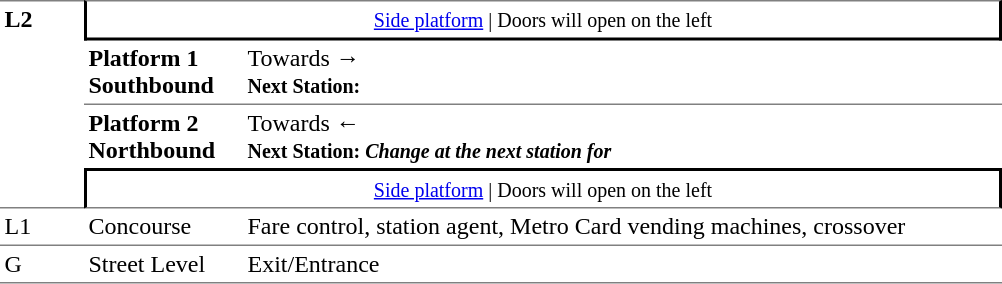<table table border=0 cellspacing=0 cellpadding=3>
<tr>
<td style="border-top:solid 1px grey;border-bottom:solid 1px grey;" width=50 rowspan=4 valign=top><strong>L2</strong></td>
<td style="border-top:solid 1px grey;border-right:solid 2px black;border-left:solid 2px black;border-bottom:solid 2px black;text-align:center;" colspan=2><small><a href='#'>Side platform</a> | Doors will open on the left </small></td>
</tr>
<tr>
<td style="border-bottom:solid 1px grey;" width=100><span><strong>Platform 1</strong><br><strong>Southbound</strong></span></td>
<td style="border-bottom:solid 1px grey;" width=500>Towards → <br><small><strong>Next Station:</strong> </small></td>
</tr>
<tr>
<td><span><strong>Platform 2</strong><br><strong>Northbound</strong></span></td>
<td><span></span>Towards ← <br><small><strong>Next Station:</strong> </small> <small><strong><em>Change at the next station for <strong><em></small></td>
</tr>
<tr>
<td style="border-top:solid 2px black;border-right:solid 2px black;border-left:solid 2px black;border-bottom:solid 1px grey;text-align:center;" colspan=2><small><a href='#'>Side platform</a> | Doors will open on the left </small></td>
</tr>
<tr>
<td valign=top></strong>L1<strong></td>
<td valign=top>Concourse</td>
<td valign=top>Fare control, station agent, Metro Card vending machines, crossover</td>
</tr>
<tr>
<td style="border-bottom:solid 1px grey;border-top:solid 1px grey;" width=50 valign=top></strong>G<strong></td>
<td style="border-top:solid 1px grey;border-bottom:solid 1px grey;" width=100 valign=top>Street Level</td>
<td style="border-top:solid 1px grey;border-bottom:solid 1px grey;" width=500 valign=top>Exit/Entrance</td>
</tr>
</table>
